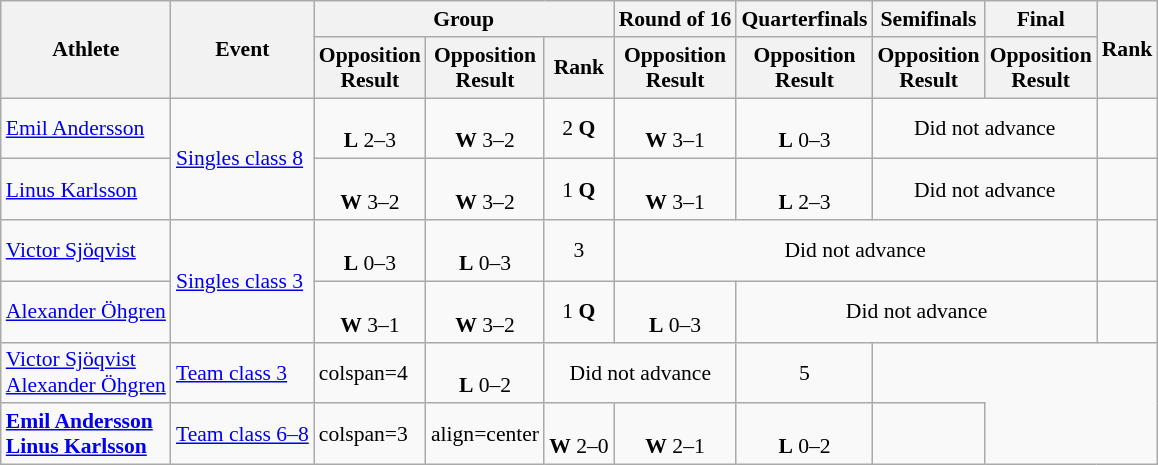<table class="wikitable" style="font-size:90%">
<tr>
<th rowspan="2">Athlete</th>
<th rowspan="2">Event</th>
<th colspan="3">Group</th>
<th>Round of 16</th>
<th>Quarterfinals</th>
<th>Semifinals</th>
<th>Final</th>
<th rowspan="2">Rank</th>
</tr>
<tr>
<th>Opposition<br>Result</th>
<th>Opposition<br>Result</th>
<th>Rank</th>
<th>Opposition<br>Result</th>
<th>Opposition<br>Result</th>
<th>Opposition<br>Result</th>
<th>Opposition<br>Result</th>
</tr>
<tr>
<td><a href='#'>Emil Andersson</a></td>
<td rowspan=2><a href='#'>Singles class 8</a></td>
<td align=center><br><strong>L</strong> 2–3</td>
<td align=center><br><strong>W</strong> 3–2</td>
<td align=center>2 <strong>Q</strong></td>
<td align=center><br><strong>W</strong> 3–1</td>
<td align=center><br><strong>L</strong> 0–3</td>
<td align=center colspan=2>Did not advance</td>
<td align=center></td>
</tr>
<tr>
<td><a href='#'>Linus Karlsson</a></td>
<td align=center><br><strong>W</strong> 3–2</td>
<td align=center><br><strong>W</strong> 3–2</td>
<td align=center>1 <strong>Q</strong></td>
<td align=center><br><strong>W</strong> 3–1</td>
<td align=center><br><strong>L</strong> 2–3</td>
<td align=center colspan=2>Did not advance</td>
<td align=center></td>
</tr>
<tr>
<td><a href='#'>Victor Sjöqvist</a></td>
<td rowspan=2><a href='#'>Singles class 3</a></td>
<td align=center><br><strong>L</strong> 0–3</td>
<td align=center><br><strong>L</strong> 0–3</td>
<td align=center>3</td>
<td align=center colspan=4>Did not advance</td>
<td align=center></td>
</tr>
<tr>
<td><a href='#'>Alexander Öhgren</a></td>
<td align=center><br><strong>W</strong> 3–1</td>
<td align=center><br><strong>W</strong> 3–2</td>
<td align=center>1 <strong>Q</strong></td>
<td align=center><br><strong>L</strong> 0–3</td>
<td align=center colspan=3>Did not advance</td>
<td align=center></td>
</tr>
<tr>
<td><a href='#'>Victor Sjöqvist</a><br><a href='#'>Alexander Öhgren</a></td>
<td><a href='#'>Team class 3</a></td>
<td>colspan=4 </td>
<td align=center><br><strong>L</strong> 0–2</td>
<td align=center colspan=2>Did not advance</td>
<td align=center>5</td>
</tr>
<tr>
<td><strong><a href='#'>Emil Andersson</a><br><a href='#'>Linus Karlsson</a></strong></td>
<td><a href='#'>Team class 6–8</a></td>
<td>colspan=3 </td>
<td>align=center </td>
<td align=center><br><strong>W</strong> 2–0</td>
<td align=center><br><strong>W</strong> 2–1</td>
<td align=center><br><strong>L</strong> 0–2</td>
<td align=center></td>
</tr>
</table>
